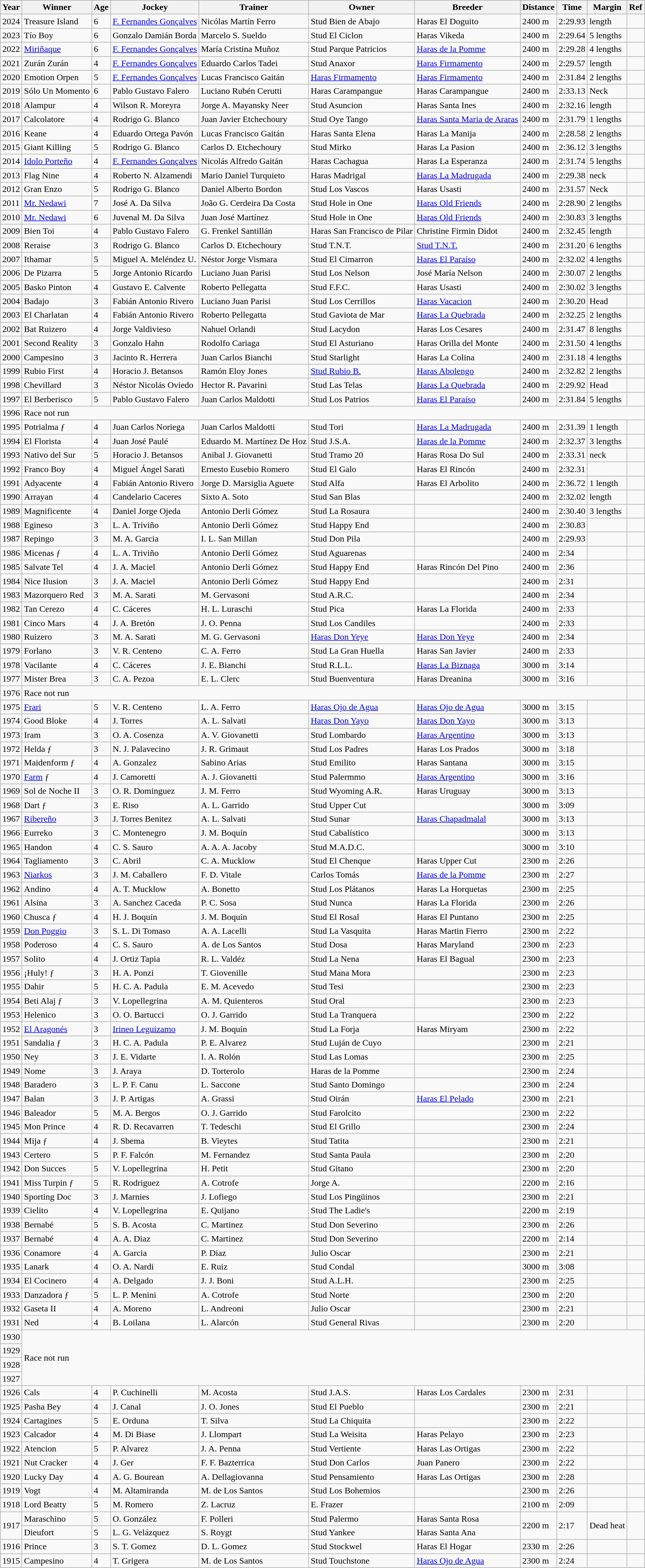<table class="wikitable">
<tr>
<th>Year</th>
<th>Winner</th>
<th>Age</th>
<th>Jockey</th>
<th>Trainer</th>
<th>Owner</th>
<th>Breeder</th>
<th>Distance</th>
<th>Time</th>
<th>Margin</th>
<th>Ref</th>
</tr>
<tr>
<td>2024</td>
<td>Treasure Island</td>
<td>6</td>
<td><a href='#'>F. Fernandes Gonçalves</a></td>
<td>Nicólas Martín Ferro</td>
<td>Stud Bien de Abajo</td>
<td>Haras El Doguito</td>
<td>2400 m</td>
<td>2:29.93</td>
<td> length</td>
<td></td>
</tr>
<tr>
<td>2023</td>
<td>Tío Boy</td>
<td>6</td>
<td>Gonzalo Damián Borda</td>
<td>Marcelo S. Sueldo</td>
<td>Stud El Ciclon</td>
<td>Haras Vikeda</td>
<td>2400 m</td>
<td>2:29.64</td>
<td>5 lengths</td>
<td></td>
</tr>
<tr>
<td>2022</td>
<td><a href='#'>Miriñaque</a></td>
<td>6</td>
<td><a href='#'>F. Fernandes Gonçalves</a></td>
<td>María Cristina Muñoz</td>
<td>Stud Parque Patricios</td>
<td><a href='#'>Haras de la Pomme</a></td>
<td>2400 m</td>
<td>2:29.28</td>
<td>4 lengths</td>
<td></td>
</tr>
<tr>
<td>2021</td>
<td>Zurán Zurán</td>
<td>4</td>
<td><a href='#'>F. Fernandes Gonçalves</a></td>
<td>Eduardo Carlos Tadei</td>
<td>Stud Anaxor</td>
<td><a href='#'>Haras Firmamento</a></td>
<td>2400 m</td>
<td>2:29.57</td>
<td> length</td>
<td></td>
</tr>
<tr>
<td>2020</td>
<td>Emotion Orpen</td>
<td>5</td>
<td><a href='#'>F. Fernandes Gonçalves</a></td>
<td>Lucas Francisco Gaitán</td>
<td><a href='#'>Haras Firmamento</a></td>
<td><a href='#'>Haras Firmamento</a></td>
<td>2400 m</td>
<td>2:31.84</td>
<td>2 lengths</td>
<td></td>
</tr>
<tr>
<td>2019</td>
<td>Sólo Un Momento</td>
<td>6</td>
<td>Pablo Gustavo Falero</td>
<td>Luciano Rubén Cerutti</td>
<td>Haras Carampangue</td>
<td>Haras Carampangue</td>
<td>2400 m</td>
<td>2:33.13</td>
<td>Neck</td>
<td></td>
</tr>
<tr>
<td>2018</td>
<td>Alampur</td>
<td>4</td>
<td>Wilson R. Moreyra</td>
<td>Jorge A. Mayansky Neer</td>
<td>Stud Asuncion</td>
<td>Haras Santa Ines</td>
<td>2400 m</td>
<td>2:32.16</td>
<td> length</td>
<td></td>
</tr>
<tr>
<td>2017</td>
<td>Calcolatore</td>
<td>4</td>
<td>Rodrigo G. Blanco</td>
<td>Juan Javier Etchechoury</td>
<td>Stud Oye Tango</td>
<td><a href='#'>Haras Santa Maria de Araras</a></td>
<td>2400 m</td>
<td>2:31.79</td>
<td>1 lengths</td>
<td></td>
</tr>
<tr>
<td>2016</td>
<td>Keane</td>
<td>4</td>
<td>Eduardo Ortega Pavón</td>
<td>Lucas Francisco Gaitán</td>
<td>Haras Santa Elena</td>
<td>Haras La Manija</td>
<td>2400 m</td>
<td>2:28.58</td>
<td>2 lengths</td>
<td></td>
</tr>
<tr>
<td>2015</td>
<td>Giant Killing</td>
<td>5</td>
<td>Rodrigo G. Blanco</td>
<td>Carlos D. Etchechoury</td>
<td>Stud Mirko</td>
<td>Haras La Pasion</td>
<td>2400 m</td>
<td>2:36.12</td>
<td>3 lengths</td>
<td></td>
</tr>
<tr>
<td>2014</td>
<td><a href='#'>Idolo Porteño</a></td>
<td>4</td>
<td><a href='#'>F. Fernandes Gonçalves</a></td>
<td>Nicolás Alfredo Gaitán</td>
<td>Haras Cachagua</td>
<td>Haras La Esperanza</td>
<td>2400 m</td>
<td>2:31.74</td>
<td>5 lengths</td>
<td></td>
</tr>
<tr>
<td>2013</td>
<td>Flag Nine</td>
<td>4</td>
<td>Roberto N. Alzamendi</td>
<td>Mario Daniel Turquieto</td>
<td>Haras Madrigal</td>
<td><a href='#'>Haras La Madrugada</a></td>
<td>2400 m</td>
<td>2:29.38</td>
<td> neck</td>
<td></td>
</tr>
<tr>
<td>2012</td>
<td>Gran Enzo</td>
<td>5</td>
<td>Rodrigo G. Blanco</td>
<td>Daniel Alberto Bordon</td>
<td>Stud Los Vascos</td>
<td>Haras Usasti</td>
<td>2400 m</td>
<td>2:31.57</td>
<td>Neck</td>
<td></td>
</tr>
<tr>
<td>2011</td>
<td><a href='#'>Mr. Nedawi</a></td>
<td>7</td>
<td>José A. Da Silva</td>
<td>João G. Cerdeira Da Costa</td>
<td>Stud Hole in One</td>
<td><a href='#'>Haras Old Friends</a></td>
<td>2400 m</td>
<td>2:28.90</td>
<td>2 lengths</td>
<td></td>
</tr>
<tr>
<td>2010</td>
<td><a href='#'>Mr. Nedawi</a></td>
<td>6</td>
<td>Juvenal M. Da Silva</td>
<td>Juan José Martínez</td>
<td>Stud Hole in One</td>
<td><a href='#'>Haras Old Friends</a></td>
<td>2400 m</td>
<td>2:30.83</td>
<td>3 lengths</td>
<td></td>
</tr>
<tr>
<td>2009</td>
<td>Bien Toi</td>
<td>4</td>
<td>Pablo Gustavo Falero</td>
<td>G. Frenkel Santillán</td>
<td>Haras San Francisco de Pilar</td>
<td>Christine Firmin Didot</td>
<td>2400 m</td>
<td>2:32.45</td>
<td> length</td>
<td></td>
</tr>
<tr>
<td>2008</td>
<td>Reraise</td>
<td>3</td>
<td>Rodrigo G. Blanco</td>
<td>Carlos D. Etchechoury</td>
<td>Stud T.N.T.</td>
<td><a href='#'>Stud T.N.T.</a></td>
<td>2400 m</td>
<td>2:31.20</td>
<td>6 lengths</td>
<td></td>
</tr>
<tr>
<td>2007</td>
<td>Ithamar</td>
<td>5</td>
<td>Miguel A. Meléndez U.</td>
<td>Néstor Jorge Vismara</td>
<td>Stud El Cimarron</td>
<td><a href='#'>Haras El Paraíso</a></td>
<td>2400 m</td>
<td>2:32.02</td>
<td>4 lengths</td>
<td></td>
</tr>
<tr>
<td>2006</td>
<td>De Pizarra</td>
<td>5</td>
<td>Jorge Antonio Ricardo</td>
<td>Luciano Juan Parisi</td>
<td>Stud Los Nelson</td>
<td>José María Nelson</td>
<td>2400 m</td>
<td>2:30.07</td>
<td>2 lengths</td>
<td></td>
</tr>
<tr>
<td>2005</td>
<td>Basko Pinton</td>
<td>4</td>
<td>Gustavo E. Calvente</td>
<td>Roberto Pellegatta</td>
<td>Stud F.F.C.</td>
<td>Haras Usasti</td>
<td>2400 m</td>
<td>2:30.02</td>
<td>3 lengths</td>
<td></td>
</tr>
<tr>
<td>2004</td>
<td>Badajo</td>
<td>3</td>
<td>Fabián Antonio Rivero</td>
<td>Luciano Juan Parisi</td>
<td>Stud Los Cerrillos</td>
<td><a href='#'>Haras Vacacion</a></td>
<td>2400 m</td>
<td>2:30.20</td>
<td>Head</td>
<td></td>
</tr>
<tr>
<td>2003</td>
<td>El Charlatan</td>
<td>4</td>
<td>Fabián Antonio Rivero</td>
<td>Roberto Pellegatta</td>
<td>Stud Gaviota de Mar</td>
<td><a href='#'>Haras La Quebrada</a></td>
<td>2400 m</td>
<td>2:32.25</td>
<td>2 lengths</td>
<td></td>
</tr>
<tr>
<td>2002</td>
<td>Bat Ruizero</td>
<td>4</td>
<td>Jorge Valdivieso</td>
<td>Nahuel Orlandi</td>
<td>Stud Lacydon</td>
<td>Haras Los Cesares</td>
<td>2400 m</td>
<td>2:31.47</td>
<td>8 lengths</td>
<td></td>
</tr>
<tr>
<td>2001</td>
<td>Second Reality</td>
<td>3</td>
<td>Gonzalo Hahn</td>
<td>Rodolfo Cariaga</td>
<td>Stud El Asturiano</td>
<td>Haras Orilla del Monte</td>
<td>2400 m</td>
<td>2:31.50</td>
<td>4 lengths</td>
<td></td>
</tr>
<tr>
<td>2000</td>
<td>Campesino</td>
<td>3</td>
<td>Jacinto R. Herrera</td>
<td>Juan Carlos Bianchi</td>
<td>Stud Starlight</td>
<td>Haras La Colina</td>
<td>2400 m</td>
<td>2:31.18</td>
<td>4 lengths</td>
<td></td>
</tr>
<tr>
<td>1999</td>
<td>Rubio First</td>
<td>4</td>
<td>Horacio J. Betansos</td>
<td>Ramón Eloy Jones</td>
<td><a href='#'>Stud Rubio B.</a></td>
<td><a href='#'>Haras Abolengo</a></td>
<td>2400 m</td>
<td>2:32.82</td>
<td>2 lengths</td>
<td></td>
</tr>
<tr>
<td>1998</td>
<td>Chevillard</td>
<td>3</td>
<td>Néstor Nicolás Oviedo</td>
<td>Hector R. Pavarini</td>
<td>Stud Las Telas</td>
<td><a href='#'>Haras La Quebrada</a></td>
<td>2400 m</td>
<td>2:29.92</td>
<td>Head</td>
<td></td>
</tr>
<tr>
<td>1997</td>
<td>El Berberisco</td>
<td>5</td>
<td>Pablo Gustavo Falero</td>
<td>Juan Carlos Maldotti</td>
<td>Stud Los Patrios</td>
<td><a href='#'>Haras El Paraíso</a></td>
<td>2400 m</td>
<td>2:31.84</td>
<td>5 lengths</td>
<td></td>
</tr>
<tr>
<td>1996</td>
<td colspan="10">Race not run</td>
</tr>
<tr>
<td>1995</td>
<td>Potrialma ƒ</td>
<td>4</td>
<td>Juan Carlos Noriega</td>
<td>Juan Carlos Maldotti</td>
<td>Stud Tori</td>
<td><a href='#'>Haras La Madrugada</a></td>
<td>2400 m</td>
<td>2:31.39</td>
<td>1 length</td>
<td></td>
</tr>
<tr>
<td>1994</td>
<td>El Florista</td>
<td>4</td>
<td>Juan José Paulé</td>
<td>Eduardo M. Martínez De Hoz</td>
<td>Stud J.S.A.</td>
<td><a href='#'>Haras de la Pomme</a></td>
<td>2400 m</td>
<td>2:32.37</td>
<td>3 lengths</td>
<td></td>
</tr>
<tr>
<td>1993</td>
<td>Nativo del Sur</td>
<td>5</td>
<td>Horacio J. Betansos</td>
<td>Anibal J. Giovanetti</td>
<td>Stud Tramo 20</td>
<td>Haras Rosa Do Sul</td>
<td>2400 m</td>
<td>2:33.31</td>
<td> neck</td>
<td></td>
</tr>
<tr>
<td>1992</td>
<td>Franco Boy</td>
<td>4</td>
<td>Miguel Ángel Sarati</td>
<td>Ernesto Eusebio Romero</td>
<td>Stud El Galo</td>
<td>Haras El Rincón</td>
<td>2400 m</td>
<td>2:32.31</td>
<td></td>
<td></td>
</tr>
<tr>
<td>1991</td>
<td>Adyacente</td>
<td>4</td>
<td>Fabián Antonio Rivero</td>
<td>Jorge D. Marsiglia Aguete</td>
<td>Stud Alfa</td>
<td>Haras El Arbolito</td>
<td>2400 m</td>
<td>2:36.72</td>
<td>1 length</td>
<td></td>
</tr>
<tr>
<td>1990</td>
<td>Arrayan</td>
<td>4</td>
<td>Candelario Caceres</td>
<td>Sixto A. Soto</td>
<td>Stud San Blas</td>
<td></td>
<td>2400 m</td>
<td>2:32.02</td>
<td> length</td>
<td></td>
</tr>
<tr>
<td>1989</td>
<td>Magnificente</td>
<td>4</td>
<td>Daniel Jorge Ojeda</td>
<td>Antonio Derli Gómez</td>
<td>Stud La Rosaura</td>
<td></td>
<td>2400 m</td>
<td>2:30.40</td>
<td>3 lengths</td>
<td></td>
</tr>
<tr>
<td>1988</td>
<td>Egineso</td>
<td>3</td>
<td>L. A. Triviño</td>
<td>Antonio Derli Gómez</td>
<td>Stud Happy End</td>
<td></td>
<td>2400 m</td>
<td>2:30.83</td>
<td></td>
<td></td>
</tr>
<tr>
<td>1987</td>
<td>Repingo</td>
<td>3</td>
<td>M. A. Garcia</td>
<td>I. L. San Millan</td>
<td>Stud Don Pila</td>
<td></td>
<td>2400 m</td>
<td>2:29.93</td>
<td></td>
<td></td>
</tr>
<tr>
<td>1986</td>
<td>Micenas ƒ</td>
<td>4</td>
<td>L. A. Triviño</td>
<td>Antonio Derli Gómez</td>
<td>Stud Aguarenas</td>
<td></td>
<td>2400 m</td>
<td>2:34</td>
<td></td>
<td></td>
</tr>
<tr>
<td>1985</td>
<td>Salvate Tel</td>
<td>4</td>
<td>J. A. Maciel</td>
<td>Antonio Derli Gómez</td>
<td>Stud Happy End</td>
<td>Haras Rincón Del Pino</td>
<td>2400 m</td>
<td>2:36</td>
<td></td>
<td></td>
</tr>
<tr>
<td>1984</td>
<td>Nice Ilusion</td>
<td>3</td>
<td>J. A. Maciel</td>
<td>Antonio Derli Gómez</td>
<td>Stud Happy End</td>
<td></td>
<td>2400 m</td>
<td>2:31</td>
<td></td>
<td></td>
</tr>
<tr>
<td>1983</td>
<td>Mazorquero Red</td>
<td>3</td>
<td>M. A. Sarati</td>
<td>M. Gervasoni</td>
<td>Stud A.R.C.</td>
<td></td>
<td>2400 m</td>
<td>2:34</td>
<td></td>
<td></td>
</tr>
<tr>
<td>1982</td>
<td>Tan Cerezo</td>
<td>4</td>
<td>C. Cáceres</td>
<td>H. L. Luraschi</td>
<td>Stud Pica</td>
<td>Haras La Florida</td>
<td>2400 m</td>
<td>2:33</td>
<td></td>
<td></td>
</tr>
<tr>
<td>1981</td>
<td>Cinco Mars</td>
<td>4</td>
<td>J. A. Bretón</td>
<td>J. O. Penna</td>
<td>Stud Los Candiles</td>
<td></td>
<td>2400 m</td>
<td>2:33</td>
<td></td>
<td></td>
</tr>
<tr>
<td>1980</td>
<td>Ruizero</td>
<td>3</td>
<td>M. A. Sarati</td>
<td>M. G. Gervasoni</td>
<td><a href='#'>Haras Don Yeye</a></td>
<td><a href='#'>Haras Don Yeye</a></td>
<td>2400 m</td>
<td>2:34</td>
<td></td>
<td></td>
</tr>
<tr>
<td>1979</td>
<td>Forlano</td>
<td>3</td>
<td>V. R. Centeno</td>
<td>C. A. Ferro</td>
<td>Stud La Gran Huella</td>
<td>Haras San Javier</td>
<td>2400 m</td>
<td>2:33</td>
<td></td>
<td></td>
</tr>
<tr>
<td>1978</td>
<td>Vacilante</td>
<td>4</td>
<td>C. Cáceres</td>
<td>J. E. Bianchi</td>
<td>Stud R.L.L.</td>
<td><a href='#'>Haras La Biznaga</a></td>
<td>3000 m</td>
<td>3:14</td>
<td></td>
<td></td>
</tr>
<tr>
<td>1977</td>
<td>Mister Brea</td>
<td>3</td>
<td>C. A. Pezoa</td>
<td>E. L. Clerc</td>
<td>Stud Buenventura</td>
<td>Haras Dreanina</td>
<td>3000 m</td>
<td>3:16</td>
<td></td>
<td></td>
</tr>
<tr>
<td>1976</td>
<td colspan="9">Race not run</td>
<td></td>
</tr>
<tr>
<td>1975</td>
<td><a href='#'>Frari</a></td>
<td>5</td>
<td>V. R. Centeno</td>
<td>L. A. Ferro</td>
<td><a href='#'>Haras Ojo de Agua</a></td>
<td><a href='#'>Haras Ojo de Agua</a></td>
<td>3000 m</td>
<td>3:15</td>
<td></td>
<td></td>
</tr>
<tr>
<td>1974</td>
<td>Good Bloke</td>
<td>4</td>
<td>J. Torres</td>
<td>A. L. Salvati</td>
<td><a href='#'>Haras Don Yayo</a></td>
<td><a href='#'>Haras Don Yayo</a></td>
<td>3000 m</td>
<td>3:13</td>
<td></td>
<td></td>
</tr>
<tr>
<td>1973</td>
<td>Iram</td>
<td>3</td>
<td>O. A. Cosenza</td>
<td>A. V. Giovanetti</td>
<td>Stud Lombardo</td>
<td><a href='#'>Haras Argentino</a></td>
<td>3000 m</td>
<td>3:13</td>
<td></td>
<td></td>
</tr>
<tr>
<td>1972</td>
<td>Helda ƒ</td>
<td>3</td>
<td>N. J. Palavecino</td>
<td>J. R. Grimaut</td>
<td>Stud Los Padres</td>
<td>Haras Los Prados</td>
<td>3000 m</td>
<td>3:18</td>
<td></td>
<td></td>
</tr>
<tr>
<td>1971</td>
<td>Maidenform ƒ</td>
<td>4</td>
<td>A. Gonzalez</td>
<td>Sabino Arias</td>
<td>Stud Emilito</td>
<td>Haras Santana</td>
<td>3000 m</td>
<td>3:15</td>
<td></td>
<td></td>
</tr>
<tr>
<td>1970</td>
<td><a href='#'>Farm</a> ƒ</td>
<td>4</td>
<td>J. Camoretti</td>
<td>A. J. Giovanetti</td>
<td>Stud Palermmo</td>
<td><a href='#'>Haras Argentino</a></td>
<td>3000 m</td>
<td>3:16</td>
<td></td>
<td></td>
</tr>
<tr>
<td>1969</td>
<td>Sol de Noche II</td>
<td>3</td>
<td>O. R. Dominguez</td>
<td>J. M. Ferro</td>
<td>Stud Wyoming A.R.</td>
<td>Haras Uruguay</td>
<td>3000 m</td>
<td>3:13</td>
<td></td>
<td></td>
</tr>
<tr>
<td>1968</td>
<td>Dart ƒ</td>
<td>3</td>
<td>E. Riso</td>
<td>A. L. Garrido</td>
<td>Stud Upper Cut</td>
<td></td>
<td>3000 m</td>
<td>3:09</td>
<td></td>
<td></td>
</tr>
<tr>
<td>1967</td>
<td><a href='#'>Ribereño</a></td>
<td>3</td>
<td>J. Torres Benitez</td>
<td>A. L. Salvati</td>
<td>Stud Sunar</td>
<td><a href='#'>Haras Chapadmalal</a></td>
<td>3000 m</td>
<td>3:13</td>
<td></td>
<td></td>
</tr>
<tr>
<td>1966</td>
<td>Eurreko</td>
<td>3</td>
<td>C. Montenegro</td>
<td>J. M. Boquín</td>
<td>Stud Cabalístico</td>
<td></td>
<td>3000 m</td>
<td>3:13</td>
<td></td>
<td></td>
</tr>
<tr>
<td>1965</td>
<td>Handon</td>
<td>4</td>
<td>C. S. Sauro</td>
<td>A. A. A. Jacoby</td>
<td>Stud M.A.D.C.</td>
<td></td>
<td>3000 m</td>
<td>3:10</td>
<td></td>
<td></td>
</tr>
<tr>
<td>1964</td>
<td>Tagliamento</td>
<td>3</td>
<td>C. Abril</td>
<td>C. A. Mucklow</td>
<td>Stud El Chenque</td>
<td>Haras Upper Cut</td>
<td>2300 m</td>
<td>2:26</td>
<td></td>
<td></td>
</tr>
<tr>
<td>1963</td>
<td><a href='#'>Niarkos</a></td>
<td>3</td>
<td>J. M. Caballero</td>
<td>F. D. Vitale</td>
<td>Carlos Tomás</td>
<td><a href='#'>Haras de la Pomme</a></td>
<td>2300 m</td>
<td>2:27</td>
<td></td>
<td></td>
</tr>
<tr>
<td>1962</td>
<td>Andino</td>
<td>4</td>
<td>A. T. Mucklow</td>
<td>A. Bonetto</td>
<td>Stud Los Plátanos</td>
<td>Haras La Horquetas</td>
<td>2300 m</td>
<td>2:25</td>
<td></td>
<td></td>
</tr>
<tr>
<td>1961</td>
<td>Alsina</td>
<td>3</td>
<td>A. Sanchez Caceda</td>
<td>P. C. Sosa</td>
<td>Stud Nunca</td>
<td>Haras La Florida</td>
<td>2300 m</td>
<td>2:26</td>
<td></td>
<td></td>
</tr>
<tr>
<td>1960</td>
<td>Chusca ƒ</td>
<td>4</td>
<td>H. J. Boquín</td>
<td>J. M. Boquín</td>
<td>Stud El Rosal</td>
<td>Haras El Puntano</td>
<td>2300 m</td>
<td>2:25</td>
<td></td>
<td></td>
</tr>
<tr>
<td>1959</td>
<td><a href='#'>Don Poggio</a></td>
<td>3</td>
<td>S. L. Di Tomaso</td>
<td>A. A. Lacelli</td>
<td>Stud La Vasquita</td>
<td>Haras Martin Fierro</td>
<td>2300 m</td>
<td>2:22</td>
<td></td>
<td></td>
</tr>
<tr>
<td>1958</td>
<td>Poderoso</td>
<td>4</td>
<td>C. S. Sauro</td>
<td>A. de Los Santos</td>
<td>Stud Dosa</td>
<td>Haras Maryland</td>
<td>2300 m</td>
<td>2:23</td>
<td></td>
<td></td>
</tr>
<tr>
<td>1957</td>
<td>Solito</td>
<td>4</td>
<td>J. Ortiz Tapia</td>
<td>R. L. Valdéz</td>
<td>Stud La Nena</td>
<td>Haras El Bagual</td>
<td>2300 m</td>
<td>2:23</td>
<td></td>
<td></td>
</tr>
<tr>
<td>1956</td>
<td>¡Huly! ƒ</td>
<td>3</td>
<td>H. A. Ponzi</td>
<td>T. Giovenille</td>
<td>Stud Mana Mora</td>
<td></td>
<td>2300 m</td>
<td>2:23</td>
<td></td>
<td></td>
</tr>
<tr>
<td>1955</td>
<td>Dahir</td>
<td>5</td>
<td>H. C. A. Padula</td>
<td>E. M. Acevedo</td>
<td>Stud Tesi</td>
<td></td>
<td>2300 m</td>
<td>2:23</td>
<td></td>
<td></td>
</tr>
<tr>
<td>1954</td>
<td>Beti Alaj ƒ</td>
<td>3</td>
<td>V. Lopellegrina</td>
<td>A. M. Quienteros</td>
<td>Stud Oral</td>
<td></td>
<td>2300 m</td>
<td>2:23</td>
<td></td>
<td></td>
</tr>
<tr>
<td>1953</td>
<td>Helenico</td>
<td>3</td>
<td>O. O. Bartucci</td>
<td>O. J. Garrido</td>
<td>Stud La Tranquera</td>
<td></td>
<td>2300 m</td>
<td>2:22</td>
<td></td>
<td></td>
</tr>
<tr>
<td>1952</td>
<td><a href='#'>El Aragonés</a></td>
<td>3</td>
<td><a href='#'>Irineo Leguizamo</a></td>
<td>J. M. Boquín</td>
<td>Stud La Forja</td>
<td>Haras Miryam</td>
<td>2300 m</td>
<td>2:22</td>
<td></td>
<td></td>
</tr>
<tr>
<td>1951</td>
<td>Sandalia ƒ</td>
<td>3</td>
<td>H. C. A. Padula</td>
<td>P. E. Alvarez</td>
<td>Stud Luján de Cuyo</td>
<td></td>
<td>2300 m</td>
<td>2:21</td>
<td></td>
<td></td>
</tr>
<tr>
<td>1950</td>
<td>Ney</td>
<td>3</td>
<td>J. E. Vidarte</td>
<td>I. A. Rolón</td>
<td>Stud Las Lomas</td>
<td></td>
<td>2300 m</td>
<td>2:25</td>
<td></td>
<td></td>
</tr>
<tr>
<td>1949</td>
<td>Nome</td>
<td>3</td>
<td>J. Araya</td>
<td>D. Torterolo</td>
<td>Haras de la Pomme</td>
<td></td>
<td>2300 m</td>
<td>2:24</td>
<td></td>
<td></td>
</tr>
<tr>
<td>1948</td>
<td>Baradero</td>
<td>3</td>
<td>L. P. F. Canu</td>
<td>L. Saccone</td>
<td>Stud Santo Domingo</td>
<td></td>
<td>2300 m</td>
<td>2:24</td>
<td></td>
<td></td>
</tr>
<tr>
<td>1947</td>
<td>Balan</td>
<td>3</td>
<td>J. P. Artigas</td>
<td>A. Grassi</td>
<td>Stud Oirán</td>
<td><a href='#'>Haras El Pelado</a></td>
<td>2300 m</td>
<td>2:21</td>
<td></td>
<td></td>
</tr>
<tr>
<td>1946</td>
<td>Baleador</td>
<td>5</td>
<td>M. A. Bergos</td>
<td>O. J. Garrido</td>
<td>Stud Farolcito</td>
<td></td>
<td>2300 m</td>
<td>2:22</td>
<td></td>
<td></td>
</tr>
<tr>
<td>1945</td>
<td>Mon Prince</td>
<td>4</td>
<td>R. D. Recavarren</td>
<td>T. Tedeschi</td>
<td>Stud El Grillo</td>
<td></td>
<td>2300 m</td>
<td>2:24</td>
<td></td>
<td></td>
</tr>
<tr>
<td>1944</td>
<td>Mija ƒ</td>
<td>4</td>
<td>J. Sbema</td>
<td>B. Vieytes</td>
<td>Stud Tatita</td>
<td></td>
<td>2300 m</td>
<td>2:21</td>
<td></td>
<td></td>
</tr>
<tr>
<td>1943</td>
<td>Certero</td>
<td>5</td>
<td>P. F. Falcón</td>
<td>M. Fernandez</td>
<td>Stud Santa Paula</td>
<td></td>
<td>2300 m</td>
<td>2:20</td>
<td></td>
<td></td>
</tr>
<tr>
<td>1942</td>
<td>Don Succes</td>
<td>5</td>
<td>V. Lopellegrina</td>
<td>H. Petit</td>
<td>Stud Gitano</td>
<td></td>
<td>2300 m</td>
<td>2:20</td>
<td></td>
<td></td>
</tr>
<tr>
<td>1941</td>
<td>Miss Turpin ƒ</td>
<td>5</td>
<td>R. Rodriguez</td>
<td>A. Cotrofe</td>
<td>Jorge A.</td>
<td></td>
<td>2200 m</td>
<td>2:16</td>
<td></td>
<td></td>
</tr>
<tr>
<td>1940</td>
<td>Sporting Doc</td>
<td>3</td>
<td>J. Marnies</td>
<td>J. Lofiego</td>
<td>Stud Los Pingüinos</td>
<td></td>
<td>2300 m</td>
<td>2:21</td>
<td></td>
<td></td>
</tr>
<tr>
<td>1939</td>
<td>Cielito</td>
<td>4</td>
<td>V. Lopellegrina</td>
<td>E. Quijano</td>
<td>Stud The Ladie's</td>
<td></td>
<td>2200 m</td>
<td>2:19</td>
<td></td>
<td></td>
</tr>
<tr>
<td>1938</td>
<td>Bernabé</td>
<td>5</td>
<td>S. B. Acosta</td>
<td>C. Martinez</td>
<td>Stud Don Severino</td>
<td></td>
<td>2300 m</td>
<td>2:26</td>
<td></td>
<td></td>
</tr>
<tr>
<td>1937</td>
<td>Bernabé</td>
<td>4</td>
<td>A. A. Diaz</td>
<td>C. Martinez</td>
<td>Stud Don Severino</td>
<td></td>
<td>2200 m</td>
<td>2:14</td>
<td></td>
<td></td>
</tr>
<tr>
<td>1936</td>
<td>Conamore</td>
<td>4</td>
<td>A. Garcia</td>
<td>P. Diaz</td>
<td>Julio Oscar</td>
<td></td>
<td>2300 m</td>
<td>2:21</td>
<td></td>
<td></td>
</tr>
<tr>
<td>1935</td>
<td>Lanark</td>
<td>4</td>
<td>O. A. Nardi</td>
<td>E. Ruiz</td>
<td>Stud Condal</td>
<td></td>
<td>3000 m</td>
<td>3:08</td>
<td></td>
<td></td>
</tr>
<tr>
<td>1934</td>
<td>El Cocinero</td>
<td>4</td>
<td>A. Delgado</td>
<td>J. J. Boni</td>
<td>Stud A.L.H.</td>
<td></td>
<td>2300 m</td>
<td>2:25</td>
<td></td>
<td></td>
</tr>
<tr>
<td>1933</td>
<td>Danzadora ƒ</td>
<td>5</td>
<td>L. P. Menini</td>
<td>A. Cotrofe</td>
<td>Stud Norte</td>
<td></td>
<td>2300 m</td>
<td>2:20</td>
<td></td>
<td></td>
</tr>
<tr>
<td>1932</td>
<td>Gaseta II</td>
<td>4</td>
<td>A. Moreno</td>
<td>L. Andreoni</td>
<td>Julio Oscar</td>
<td></td>
<td>2300 m</td>
<td>2:21</td>
<td></td>
<td></td>
</tr>
<tr>
<td>1931</td>
<td>Ned</td>
<td>4</td>
<td>B. Loilana</td>
<td>L. Alarcón</td>
<td>Stud General Rivas</td>
<td></td>
<td>2300 m</td>
<td>2:20</td>
<td></td>
<td></td>
</tr>
<tr>
<td>1930</td>
<td colspan="10" rowspan="4">Race not run</td>
</tr>
<tr>
<td>1929</td>
</tr>
<tr>
<td>1928</td>
</tr>
<tr>
<td>1927</td>
</tr>
<tr>
<td>1926</td>
<td>Cals</td>
<td>4</td>
<td>P. Cuchinelli</td>
<td>M. Acosta</td>
<td>Stud J.A.S.</td>
<td>Haras Los Cardales</td>
<td>2300 m</td>
<td>2:31</td>
<td></td>
<td></td>
</tr>
<tr>
<td>1925</td>
<td>Pasha Bey</td>
<td>4</td>
<td>J. Canal</td>
<td>J. O. Jones</td>
<td>Stud El Pueblo</td>
<td></td>
<td>2300 m</td>
<td>2:21</td>
<td></td>
<td></td>
</tr>
<tr>
<td>1924</td>
<td>Cartagines</td>
<td>5</td>
<td>E. Orduna</td>
<td>T. Silva</td>
<td>Stud La Chiquita</td>
<td></td>
<td>2300 m</td>
<td>2:22</td>
<td></td>
<td></td>
</tr>
<tr>
<td>1923</td>
<td>Calcador</td>
<td>4</td>
<td>M. Di Biase</td>
<td>J. Llompart</td>
<td>Stud La Weisita</td>
<td>Haras Pelayo</td>
<td>2300 m</td>
<td>2:23</td>
<td></td>
<td></td>
</tr>
<tr>
<td>1922</td>
<td>Atencion</td>
<td>5</td>
<td>P. Alvarez</td>
<td>J. A. Penna</td>
<td>Stud Vertiente</td>
<td>Haras Las Ortigas</td>
<td>2300 m</td>
<td>2:22</td>
<td></td>
<td></td>
</tr>
<tr>
<td>1921</td>
<td>Nut Cracker</td>
<td>4</td>
<td>J. Ger</td>
<td>F. F. Bazterrica</td>
<td>Stud Don Carlos</td>
<td>Juan Panero</td>
<td>2300 m</td>
<td>2:22</td>
<td></td>
<td></td>
</tr>
<tr>
<td>1920</td>
<td>Lucky Day</td>
<td>4</td>
<td>A. G. Bourean</td>
<td>A. Dellagiovanna</td>
<td>Stud Pensamiento</td>
<td>Haras Las Ortigas</td>
<td>2300 m</td>
<td>2:28</td>
<td></td>
<td></td>
</tr>
<tr>
<td>1919</td>
<td>Vogt</td>
<td>4</td>
<td>M. Altamiranda</td>
<td>M. de Los Santos</td>
<td>Stud Los Bohemios</td>
<td></td>
<td>2300 m</td>
<td>2:26</td>
<td></td>
<td></td>
</tr>
<tr>
<td>1918</td>
<td>Lord Beatty</td>
<td>5</td>
<td>M. Romero</td>
<td>Z. Lacruz</td>
<td>E. Frazer</td>
<td></td>
<td>2100 m</td>
<td>2:09</td>
<td></td>
<td></td>
</tr>
<tr>
<td rowspan="2">1917</td>
<td>Maraschino</td>
<td>5</td>
<td>O. González</td>
<td>F. Polleri</td>
<td>Stud Palermo</td>
<td>Haras Santa Rosa</td>
<td rowspan="2">2200 m</td>
<td rowspan="2">2:17</td>
<td rowspan="2">Dead heat</td>
<td rowspan="2"></td>
</tr>
<tr>
<td>Dieufort</td>
<td>5</td>
<td>L. G. Velázquez</td>
<td>S. Roygt</td>
<td>Stud Yankee</td>
<td>Haras Santa Ana</td>
</tr>
<tr>
<td>1916</td>
<td>Prince</td>
<td>3</td>
<td>S. T. Gomez</td>
<td>D. L. Gomez</td>
<td>Stud Stockwel</td>
<td>Haras El Hogar</td>
<td>2330 m</td>
<td>2:26</td>
<td></td>
<td></td>
</tr>
<tr>
<td>1915</td>
<td>Campesino</td>
<td>4</td>
<td>T. Grigera</td>
<td>M. de Los Santos</td>
<td>Stud Touchstone</td>
<td><a href='#'>Haras Ojo de Agua</a></td>
<td>2300 m</td>
<td>2:24</td>
<td></td>
<td></td>
</tr>
</table>
